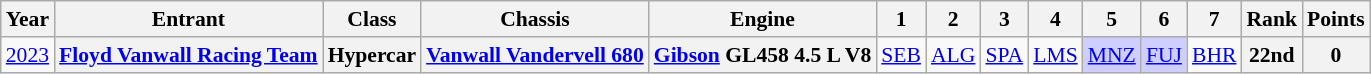<table class="wikitable" style="text-align:center; font-size:90%">
<tr>
<th>Year</th>
<th>Entrant</th>
<th>Class</th>
<th>Chassis</th>
<th>Engine</th>
<th>1</th>
<th>2</th>
<th>3</th>
<th>4</th>
<th>5</th>
<th>6</th>
<th>7</th>
<th>Rank</th>
<th>Points</th>
</tr>
<tr>
<td><a href='#'>2023</a></td>
<th><a href='#'>Floyd Vanwall Racing Team</a></th>
<th>Hypercar</th>
<th><a href='#'>Vanwall Vandervell 680</a></th>
<th><a href='#'>Gibson</a> GL458 4.5 L V8</th>
<td><a href='#'>SEB</a></td>
<td><a href='#'>ALG</a></td>
<td><a href='#'>SPA</a></td>
<td><a href='#'>LMS</a></td>
<td style="background:#CFCFFF;"><a href='#'>MNZ</a><br></td>
<td style="background:#CFCFFF;"><a href='#'>FUJ</a><br></td>
<td><a href='#'>BHR</a></td>
<th>22nd</th>
<th>0</th>
</tr>
</table>
